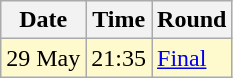<table class="wikitable">
<tr>
<th>Date</th>
<th>Time</th>
<th>Round</th>
</tr>
<tr style=background:lemonchiffon>
<td>29 May</td>
<td>21:35</td>
<td><a href='#'>Final</a></td>
</tr>
</table>
